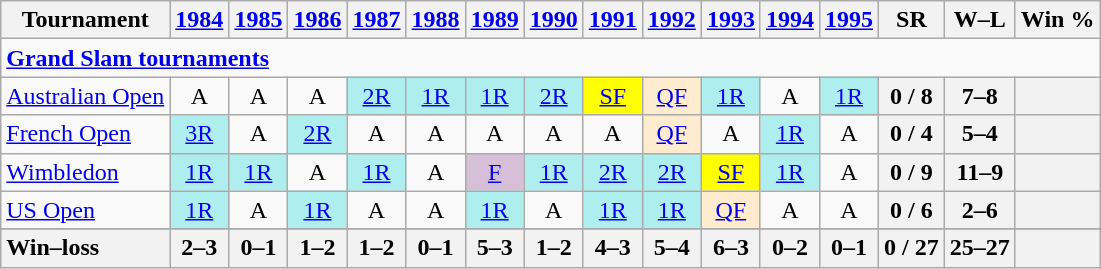<table class=wikitable style=text-align:center>
<tr>
<th>Tournament</th>
<th><a href='#'>1984</a></th>
<th><a href='#'>1985</a></th>
<th><a href='#'>1986</a></th>
<th><a href='#'>1987</a></th>
<th><a href='#'>1988</a></th>
<th><a href='#'>1989</a></th>
<th><a href='#'>1990</a></th>
<th><a href='#'>1991</a></th>
<th><a href='#'>1992</a></th>
<th><a href='#'>1993</a></th>
<th><a href='#'>1994</a></th>
<th><a href='#'>1995</a></th>
<th>SR</th>
<th>W–L</th>
<th>Win %</th>
</tr>
<tr>
<td colspan=25 style=text-align:left><a href='#'><strong>Grand Slam tournaments</strong></a></td>
</tr>
<tr>
<td align=left><a href='#'>Australian Open</a></td>
<td>A</td>
<td>A</td>
<td>A</td>
<td bgcolor=afeeee><a href='#'>2R</a></td>
<td bgcolor=afeeee><a href='#'>1R</a></td>
<td bgcolor=afeeee><a href='#'>1R</a></td>
<td bgcolor=afeeee><a href='#'>2R</a></td>
<td bgcolor=yellow><a href='#'>SF</a></td>
<td bgcolor=ffebcd><a href='#'>QF</a></td>
<td bgcolor=afeeee><a href='#'>1R</a></td>
<td>A</td>
<td bgcolor=afeeee><a href='#'>1R</a></td>
<th>0 / 8</th>
<th>7–8</th>
<th></th>
</tr>
<tr>
<td align=left><a href='#'>French Open</a></td>
<td bgcolor=afeeee><a href='#'>3R</a></td>
<td>A</td>
<td bgcolor=afeeee><a href='#'>2R</a></td>
<td>A</td>
<td>A</td>
<td>A</td>
<td>A</td>
<td>A</td>
<td bgcolor=ffebcd><a href='#'>QF</a></td>
<td>A</td>
<td bgcolor=afeeee><a href='#'>1R</a></td>
<td>A</td>
<th>0 / 4</th>
<th>5–4</th>
<th></th>
</tr>
<tr>
<td align=left><a href='#'>Wimbledon</a></td>
<td bgcolor=afeeee><a href='#'>1R</a></td>
<td bgcolor=afeeee><a href='#'>1R</a></td>
<td>A</td>
<td bgcolor=afeeee><a href='#'>1R</a></td>
<td>A</td>
<td bgcolor=thistle><a href='#'>F</a></td>
<td bgcolor=afeeee><a href='#'>1R</a></td>
<td bgcolor=afeeee><a href='#'>2R</a></td>
<td bgcolor=afeeee><a href='#'>2R</a></td>
<td bgcolor=yellow><a href='#'>SF</a></td>
<td bgcolor=afeeee><a href='#'>1R</a></td>
<td>A</td>
<th>0 / 9</th>
<th>11–9</th>
<th></th>
</tr>
<tr>
<td align=left><a href='#'>US Open</a></td>
<td bgcolor=afeeee><a href='#'>1R</a></td>
<td>A</td>
<td bgcolor=afeeee><a href='#'>1R</a></td>
<td>A</td>
<td>A</td>
<td bgcolor=afeeee><a href='#'>1R</a></td>
<td>A</td>
<td bgcolor=afeeee><a href='#'>1R</a></td>
<td bgcolor=afeeee><a href='#'>1R</a></td>
<td bgcolor=ffebcd><a href='#'>QF</a></td>
<td>A</td>
<td>A</td>
<th>0 / 6</th>
<th>2–6</th>
<th></th>
</tr>
<tr>
</tr>
<tr style=font-weight:bold;background:#efefef>
<th style=text-align:left>Win–loss</th>
<th>2–3</th>
<th>0–1</th>
<th>1–2</th>
<th>1–2</th>
<th>0–1</th>
<th>5–3</th>
<th>1–2</th>
<th>4–3</th>
<th>5–4</th>
<th>6–3</th>
<th>0–2</th>
<th>0–1</th>
<th>0 / 27</th>
<th>25–27</th>
<th></th>
</tr>
</table>
